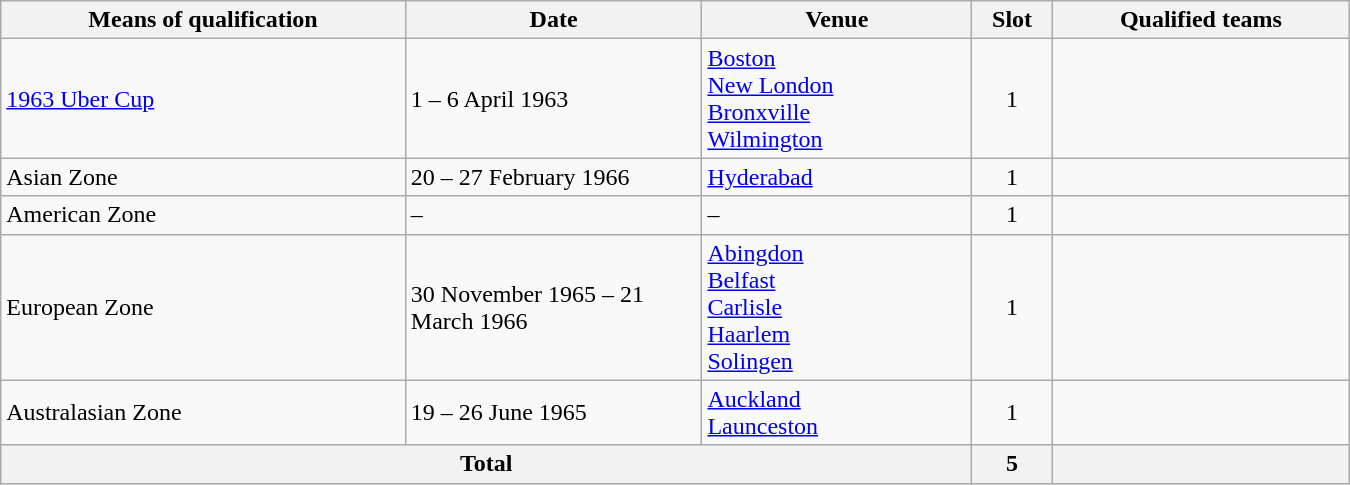<table class="wikitable" width="900">
<tr>
<th width="30%">Means of qualification</th>
<th width="22%">Date</th>
<th width="20%">Venue</th>
<th width="6%">Slot</th>
<th width="22%">Qualified teams</th>
</tr>
<tr>
<td><a href='#'>1963 Uber Cup</a></td>
<td>1 – 6 April 1963</td>
<td><a href='#'>Boston</a><br><a href='#'>New London</a><br><a href='#'>Bronxville</a><br><a href='#'>Wilmington</a></td>
<td align="center">1</td>
<td></td>
</tr>
<tr>
<td>Asian Zone</td>
<td>20 – 27 February 1966</td>
<td><a href='#'>Hyderabad</a></td>
<td align="center">1</td>
<td></td>
</tr>
<tr>
<td>American Zone</td>
<td>–</td>
<td>–</td>
<td align="center">1</td>
<td></td>
</tr>
<tr>
<td>European Zone</td>
<td>30 November 1965 – 21 March 1966</td>
<td><a href='#'>Abingdon</a><br><a href='#'>Belfast</a><br><a href='#'>Carlisle</a><br><a href='#'>Haarlem</a><br><a href='#'>Solingen</a></td>
<td align="center">1</td>
<td></td>
</tr>
<tr>
<td>Australasian Zone</td>
<td>19 – 26 June 1965</td>
<td><a href='#'>Auckland</a><br><a href='#'>Launceston</a></td>
<td align="center">1</td>
<td></td>
</tr>
<tr>
<th colspan="3">Total</th>
<th>5</th>
<th></th>
</tr>
</table>
